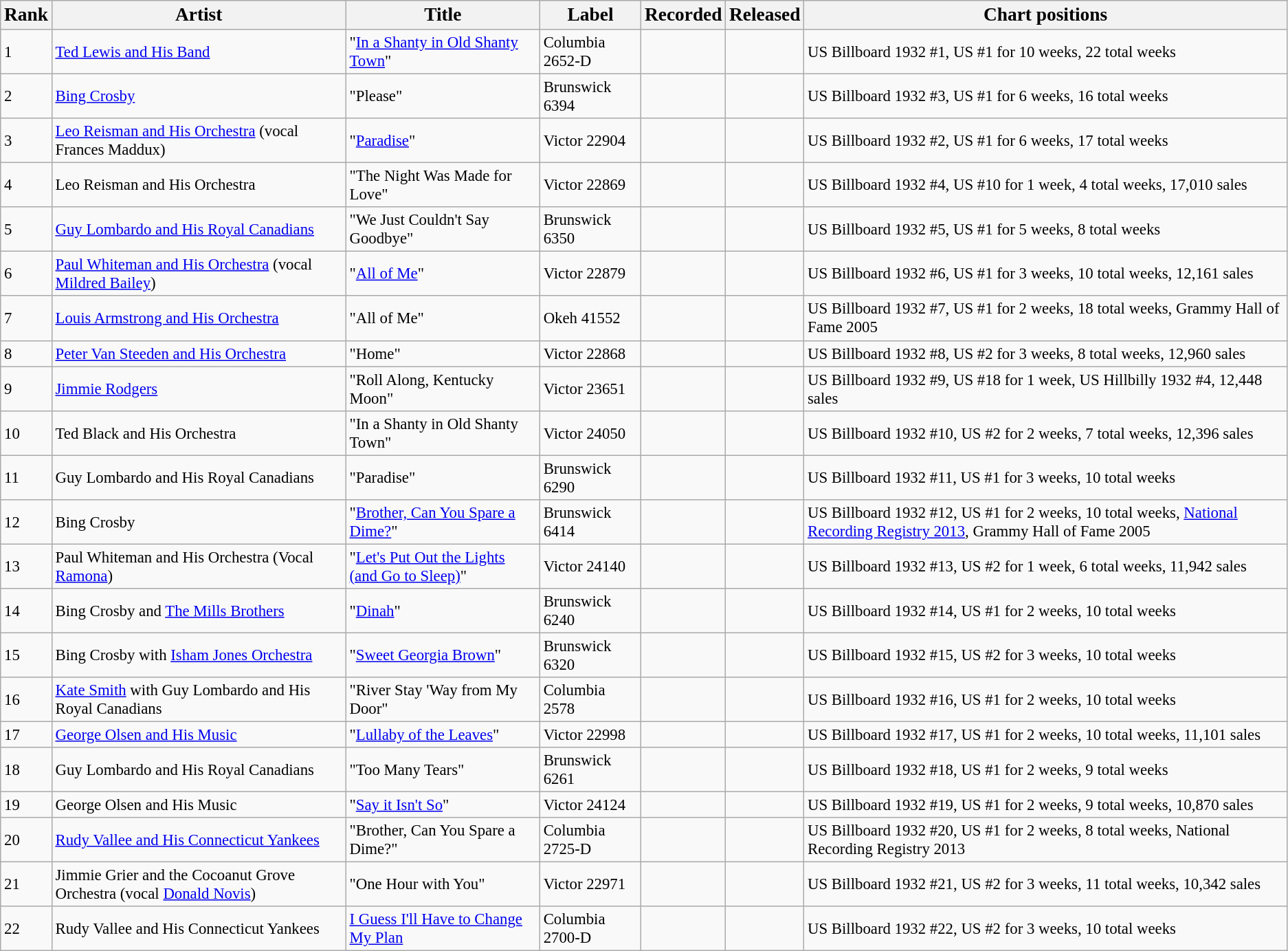<table class="wikitable" style="font-size:95%;">
<tr>
<th><big>Rank</big></th>
<th><big>Artist</big></th>
<th><big>Title</big></th>
<th><big>Label</big></th>
<th><big>Recorded</big></th>
<th><big>Released</big></th>
<th><big>Chart positions</big></th>
</tr>
<tr>
<td>1</td>
<td><a href='#'>Ted Lewis and His Band</a></td>
<td>"<a href='#'>In a Shanty in Old Shanty Town</a>"</td>
<td>Columbia 2652-D</td>
<td></td>
<td></td>
<td>US Billboard 1932 #1, US #1 for 10 weeks, 22 total weeks</td>
</tr>
<tr>
<td>2</td>
<td><a href='#'>Bing Crosby</a></td>
<td>"Please"</td>
<td>Brunswick 6394</td>
<td></td>
<td></td>
<td>US Billboard 1932 #3, US #1 for 6 weeks, 16 total weeks</td>
</tr>
<tr>
<td>3</td>
<td><a href='#'>Leo Reisman and His Orchestra</a> (vocal Frances Maddux)</td>
<td>"<a href='#'>Paradise</a>"</td>
<td>Victor 22904</td>
<td></td>
<td></td>
<td>US Billboard 1932 #2, US #1 for 6 weeks, 17 total weeks</td>
</tr>
<tr>
<td>4</td>
<td>Leo Reisman and His Orchestra</td>
<td>"The Night Was Made for Love"</td>
<td>Victor 22869</td>
<td></td>
<td></td>
<td>US Billboard 1932 #4, US #10 for 1 week, 4 total weeks, 17,010 sales</td>
</tr>
<tr>
<td>5</td>
<td><a href='#'>Guy Lombardo and His Royal Canadians</a></td>
<td>"We Just Couldn't Say Goodbye"</td>
<td>Brunswick 6350</td>
<td></td>
<td></td>
<td>US Billboard 1932 #5, US #1 for 5 weeks, 8 total weeks</td>
</tr>
<tr>
<td>6</td>
<td><a href='#'>Paul Whiteman and His Orchestra</a> (vocal <a href='#'>Mildred Bailey</a>)</td>
<td>"<a href='#'>All of Me</a>"</td>
<td>Victor 22879</td>
<td></td>
<td></td>
<td>US Billboard 1932 #6, US #1 for 3 weeks, 10 total weeks, 12,161 sales</td>
</tr>
<tr>
<td>7</td>
<td><a href='#'>Louis Armstrong and His Orchestra</a></td>
<td>"All of Me"</td>
<td>Okeh 41552</td>
<td></td>
<td></td>
<td>US Billboard 1932 #7, US #1 for 2 weeks, 18 total weeks, Grammy Hall of Fame 2005</td>
</tr>
<tr>
<td>8</td>
<td><a href='#'>Peter Van Steeden and His Orchestra</a></td>
<td>"Home"</td>
<td>Victor 22868</td>
<td></td>
<td></td>
<td>US Billboard 1932 #8, US #2 for 3 weeks, 8 total weeks, 12,960 sales</td>
</tr>
<tr>
<td>9</td>
<td><a href='#'>Jimmie Rodgers</a></td>
<td>"Roll Along, Kentucky Moon"</td>
<td>Victor 23651</td>
<td></td>
<td></td>
<td>US Billboard 1932 #9, US #18 for 1 week, US Hillbilly 1932 #4, 12,448 sales</td>
</tr>
<tr>
<td>10</td>
<td>Ted Black and His Orchestra</td>
<td>"In a Shanty in Old Shanty Town"</td>
<td>Victor 24050</td>
<td></td>
<td></td>
<td>US Billboard 1932 #10, US #2 for 2 weeks, 7 total weeks, 12,396 sales</td>
</tr>
<tr>
<td>11</td>
<td>Guy Lombardo and His Royal Canadians</td>
<td>"Paradise"</td>
<td>Brunswick 6290</td>
<td></td>
<td></td>
<td>US Billboard 1932 #11, US #1 for 3 weeks, 10 total weeks</td>
</tr>
<tr>
<td>12</td>
<td>Bing Crosby</td>
<td>"<a href='#'>Brother, Can You Spare a Dime?</a>"</td>
<td>Brunswick 6414</td>
<td></td>
<td></td>
<td>US Billboard 1932 #12, US #1 for 2 weeks, 10 total weeks, <a href='#'>National Recording Registry 2013</a>, Grammy Hall of Fame 2005</td>
</tr>
<tr>
<td>13</td>
<td>Paul Whiteman and His Orchestra (Vocal <a href='#'>Ramona</a>)</td>
<td>"<a href='#'>Let's Put Out the Lights (and Go to Sleep)</a>"</td>
<td>Victor 24140</td>
<td></td>
<td></td>
<td>US Billboard 1932 #13, US #2 for 1 week, 6 total weeks, 11,942 sales</td>
</tr>
<tr>
<td>14</td>
<td>Bing Crosby and <a href='#'>The Mills Brothers</a></td>
<td>"<a href='#'>Dinah</a>"</td>
<td>Brunswick 6240</td>
<td></td>
<td></td>
<td>US Billboard 1932 #14, US #1 for 2 weeks, 10 total weeks</td>
</tr>
<tr>
<td>15</td>
<td>Bing Crosby with <a href='#'>Isham Jones Orchestra</a></td>
<td>"<a href='#'>Sweet Georgia Brown</a>"</td>
<td>Brunswick 6320</td>
<td></td>
<td></td>
<td>US Billboard 1932 #15, US #2 for 3 weeks, 10 total weeks</td>
</tr>
<tr>
<td>16</td>
<td><a href='#'>Kate Smith</a> with Guy Lombardo and His Royal Canadians</td>
<td>"River Stay 'Way from My Door"</td>
<td>Columbia 2578</td>
<td></td>
<td></td>
<td>US Billboard 1932 #16, US #1 for 2 weeks, 10 total weeks</td>
</tr>
<tr>
<td>17</td>
<td><a href='#'>George Olsen and His Music</a></td>
<td>"<a href='#'>Lullaby of the Leaves</a>"</td>
<td>Victor 22998</td>
<td></td>
<td></td>
<td>US Billboard 1932 #17, US #1 for 2 weeks, 10 total weeks, 11,101 sales</td>
</tr>
<tr>
<td>18</td>
<td>Guy Lombardo and His Royal Canadians</td>
<td>"Too Many Tears"</td>
<td>Brunswick 6261</td>
<td></td>
<td></td>
<td>US Billboard 1932 #18, US #1 for 2 weeks, 9 total weeks</td>
</tr>
<tr>
<td>19</td>
<td>George Olsen and His Music</td>
<td>"<a href='#'>Say it Isn't So</a>"</td>
<td>Victor 24124</td>
<td></td>
<td></td>
<td>US Billboard 1932 #19, US #1 for 2 weeks, 9 total weeks, 10,870 sales</td>
</tr>
<tr>
<td>20</td>
<td><a href='#'>Rudy Vallee and His Connecticut Yankees</a></td>
<td>"Brother, Can You Spare a Dime?"</td>
<td>Columbia 2725-D</td>
<td></td>
<td></td>
<td>US Billboard 1932 #20, US #1 for 2 weeks, 8 total weeks, National Recording Registry 2013</td>
</tr>
<tr>
<td>21</td>
<td>Jimmie Grier and the Cocoanut Grove Orchestra (vocal <a href='#'>Donald Novis</a>)</td>
<td>"One Hour with You"</td>
<td>Victor 22971</td>
<td></td>
<td></td>
<td>US Billboard 1932 #21, US #2 for 3 weeks, 11 total weeks, 10,342 sales</td>
</tr>
<tr>
<td>22</td>
<td>Rudy Vallee and His Connecticut Yankees</td>
<td><a href='#'>I Guess I'll Have to Change My Plan</a></td>
<td>Columbia 2700-D</td>
<td></td>
<td></td>
<td>US Billboard 1932 #22, US #2 for 3 weeks, 10 total weeks</td>
</tr>
</table>
